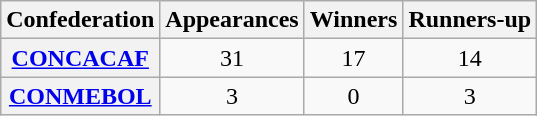<table class="wikitable plainrowheaders sortable" style="text-align:center">
<tr>
<th scope="col">Confederation</th>
<th scope="col">Appearances</th>
<th scope="col">Winners</th>
<th scope="col">Runners-up</th>
</tr>
<tr>
<th scope="row"><a href='#'>CONCACAF</a></th>
<td>31</td>
<td>17</td>
<td>14</td>
</tr>
<tr>
<th scope="row"><a href='#'>CONMEBOL</a></th>
<td>3</td>
<td>0</td>
<td>3</td>
</tr>
</table>
